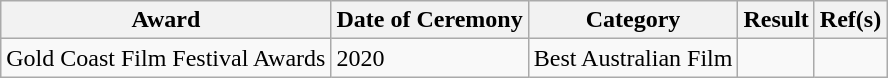<table class="wikitable sortable">
<tr>
<th>Award</th>
<th>Date of Ceremony</th>
<th>Category</th>
<th>Result</th>
<th>Ref(s)</th>
</tr>
<tr>
<td>Gold Coast Film Festival Awards</td>
<td>2020</td>
<td>Best Australian Film</td>
<td></td>
<td></td>
</tr>
</table>
